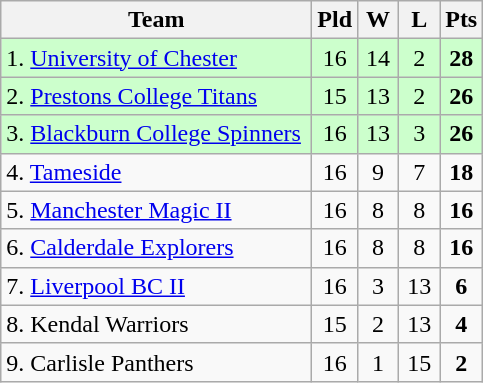<table class="wikitable" style="text-align: center;">
<tr>
<th style="width:200px;">Team</th>
<th style="width:20px;" abbr="Played">Pld</th>
<th style="width:20px;" abbr="Won">W</th>
<th style="width:20px;" abbr="Lost">L</th>
<th style="width:20px;" abbr="Points">Pts</th>
</tr>
<tr style="background:#cfc;">
<td style="text-align:left;">1. <a href='#'>University of Chester</a></td>
<td>16</td>
<td>14</td>
<td>2</td>
<td><strong>28</strong></td>
</tr>
<tr style="background:#cfc;">
<td style="text-align:left;">2. <a href='#'>Prestons College Titans</a></td>
<td>15</td>
<td>13</td>
<td>2</td>
<td><strong>26</strong></td>
</tr>
<tr style="background:#cfc;">
<td style="text-align:left;">3. <a href='#'>Blackburn College Spinners</a></td>
<td>16</td>
<td>13</td>
<td>3</td>
<td><strong>26</strong></td>
</tr>
<tr style="background: ;">
<td style="text-align:left;">4. <a href='#'>Tameside</a></td>
<td>16</td>
<td>9</td>
<td>7</td>
<td><strong>18</strong></td>
</tr>
<tr style="background: ;">
<td style="text-align:left;">5. <a href='#'>Manchester Magic II</a></td>
<td>16</td>
<td>8</td>
<td>8</td>
<td><strong>16</strong></td>
</tr>
<tr style="background: ;">
<td style="text-align:left;">6. <a href='#'>Calderdale Explorers</a></td>
<td>16</td>
<td>8</td>
<td>8</td>
<td><strong>16</strong></td>
</tr>
<tr style="background: ;">
<td style="text-align:left;">7. <a href='#'>Liverpool BC II</a></td>
<td>16</td>
<td>3</td>
<td>13</td>
<td><strong>6</strong></td>
</tr>
<tr style="background: ;">
<td style="text-align:left;">8. Kendal Warriors</td>
<td>15</td>
<td>2</td>
<td>13</td>
<td><strong>4</strong></td>
</tr>
<tr style="background: ;">
<td style="text-align:left;">9. Carlisle Panthers</td>
<td>16</td>
<td>1</td>
<td>15</td>
<td><strong>2</strong></td>
</tr>
</table>
